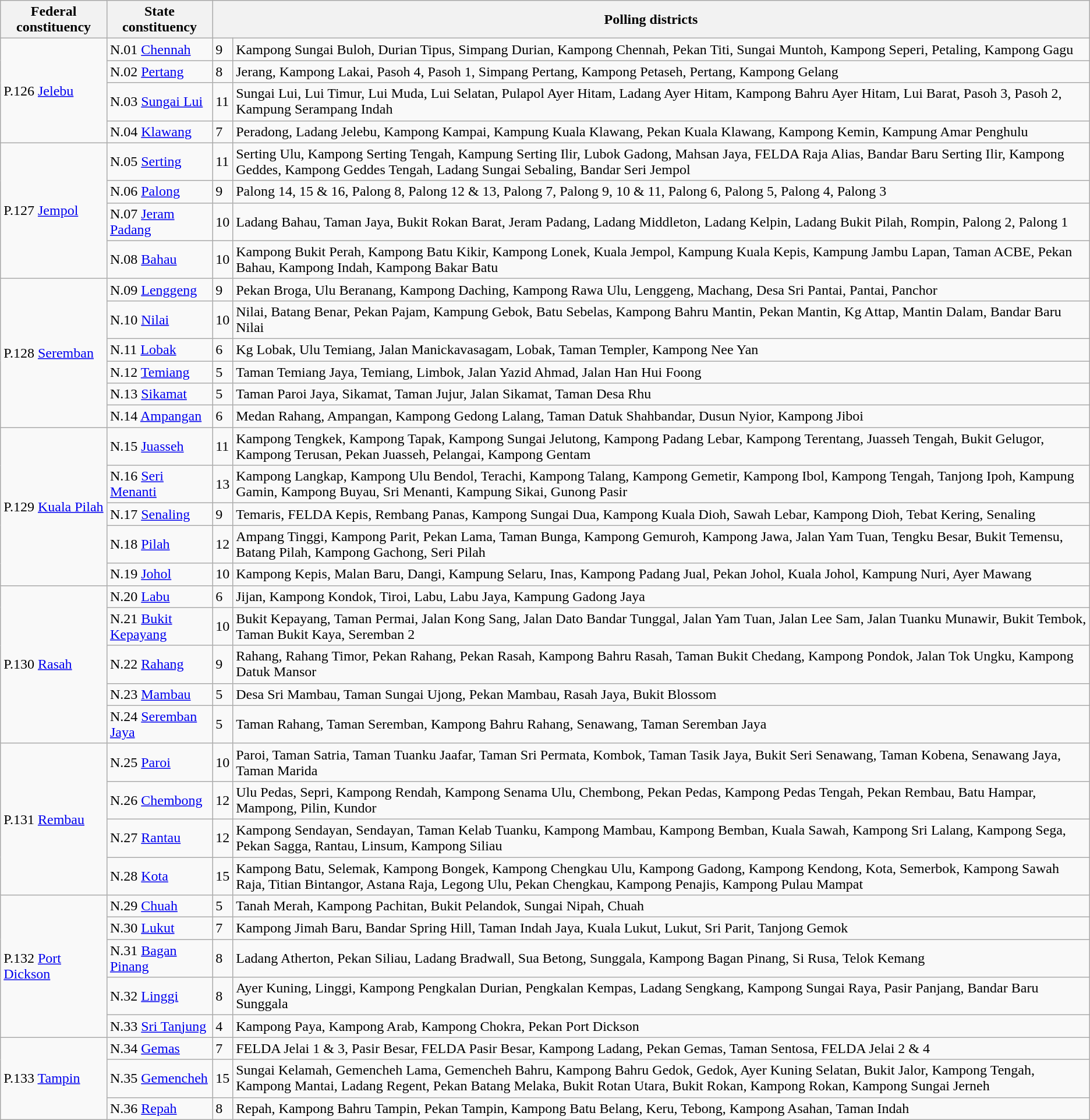<table class="wikitable sortable">
<tr>
<th>Federal constituency</th>
<th>State constituency</th>
<th colspan=2>Polling districts</th>
</tr>
<tr>
<td rowspan=4>P.126 <a href='#'>Jelebu</a></td>
<td>N.01 <a href='#'>Chennah</a></td>
<td>9</td>
<td>Kampong Sungai Buloh, Durian Tipus, Simpang Durian, Kampong Chennah, Pekan Titi, Sungai Muntoh, Kampong Seperi, Petaling, Kampong Gagu</td>
</tr>
<tr>
<td>N.02 <a href='#'>Pertang</a></td>
<td>8</td>
<td>Jerang, Kampong Lakai, Pasoh 4, Pasoh 1, Simpang Pertang, Kampong Petaseh, Pertang, Kampong Gelang</td>
</tr>
<tr>
<td>N.03 <a href='#'>Sungai Lui</a></td>
<td>11</td>
<td>Sungai Lui, Lui Timur, Lui Muda, Lui Selatan, Pulapol Ayer Hitam, Ladang Ayer Hitam, Kampong Bahru Ayer Hitam, Lui Barat, Pasoh 3, Pasoh 2, Kampung Serampang Indah</td>
</tr>
<tr>
<td>N.04 <a href='#'>Klawang</a></td>
<td>7</td>
<td>Peradong, Ladang Jelebu, Kampong Kampai, Kampung Kuala Klawang, Pekan Kuala Klawang, Kampong Kemin, Kampung Amar Penghulu</td>
</tr>
<tr>
<td rowspan=4>P.127 <a href='#'>Jempol</a></td>
<td>N.05 <a href='#'>Serting</a></td>
<td>11</td>
<td>Serting Ulu, Kampong Serting Tengah, Kampung Serting Ilir, Lubok Gadong, Mahsan Jaya, FELDA Raja Alias, Bandar Baru Serting Ilir, Kampong Geddes, Kampong Geddes Tengah, Ladang Sungai Sebaling, Bandar Seri Jempol</td>
</tr>
<tr>
<td>N.06 <a href='#'>Palong</a></td>
<td>9</td>
<td>Palong 14, 15 & 16, Palong 8, Palong 12 & 13, Palong 7, Palong 9, 10 & 11, Palong 6, Palong 5, Palong 4, Palong 3</td>
</tr>
<tr>
<td>N.07 <a href='#'>Jeram Padang</a></td>
<td>10</td>
<td>Ladang Bahau, Taman Jaya, Bukit Rokan Barat, Jeram Padang, Ladang Middleton, Ladang Kelpin, Ladang Bukit Pilah, Rompin, Palong 2, Palong 1</td>
</tr>
<tr>
<td>N.08 <a href='#'>Bahau</a></td>
<td>10</td>
<td>Kampong Bukit Perah, Kampong Batu Kikir, Kampong Lonek, Kuala Jempol, Kampung Kuala Kepis, Kampung Jambu Lapan, Taman ACBE, Pekan Bahau, Kampong Indah, Kampong Bakar Batu</td>
</tr>
<tr>
<td rowspan=6>P.128 <a href='#'>Seremban</a></td>
<td>N.09 <a href='#'>Lenggeng</a></td>
<td>9</td>
<td>Pekan Broga, Ulu Beranang, Kampong Daching, Kampong Rawa Ulu, Lenggeng, Machang, Desa Sri Pantai, Pantai, Panchor</td>
</tr>
<tr>
<td>N.10 <a href='#'>Nilai</a></td>
<td>10</td>
<td>Nilai, Batang Benar, Pekan Pajam, Kampung Gebok, Batu Sebelas, Kampong Bahru Mantin, Pekan Mantin, Kg Attap, Mantin Dalam, Bandar Baru Nilai</td>
</tr>
<tr>
<td>N.11 <a href='#'>Lobak</a></td>
<td>6</td>
<td>Kg Lobak, Ulu Temiang, Jalan Manickavasagam, Lobak, Taman Templer, Kampong Nee Yan</td>
</tr>
<tr>
<td>N.12 <a href='#'>Temiang</a></td>
<td>5</td>
<td>Taman Temiang Jaya, Temiang, Limbok, Jalan Yazid Ahmad, Jalan Han Hui Foong</td>
</tr>
<tr>
<td>N.13 <a href='#'>Sikamat</a></td>
<td>5</td>
<td>Taman Paroi Jaya, Sikamat, Taman Jujur, Jalan Sikamat, Taman Desa Rhu</td>
</tr>
<tr>
<td>N.14 <a href='#'>Ampangan</a></td>
<td>6</td>
<td>Medan Rahang, Ampangan, Kampong Gedong Lalang, Taman Datuk Shahbandar, Dusun Nyior, Kampong Jiboi</td>
</tr>
<tr>
<td rowspan=5>P.129 <a href='#'>Kuala Pilah</a></td>
<td>N.15 <a href='#'>Juasseh</a></td>
<td>11</td>
<td>Kampong Tengkek, Kampong Tapak, Kampong Sungai Jelutong, Kampong Padang Lebar, Kampong Terentang, Juasseh Tengah, Bukit Gelugor, Kampong Terusan, Pekan Juasseh, Pelangai, Kampong Gentam</td>
</tr>
<tr>
<td>N.16 <a href='#'>Seri Menanti</a></td>
<td>13</td>
<td>Kampong Langkap, Kampong Ulu Bendol, Terachi, Kampong Talang, Kampong Gemetir, Kampong Ibol, Kampong Tengah, Tanjong Ipoh, Kampung Gamin, Kampong Buyau, Sri Menanti, Kampung Sikai, Gunong Pasir</td>
</tr>
<tr>
<td>N.17 <a href='#'>Senaling</a></td>
<td>9</td>
<td>Temaris, FELDA Kepis, Rembang Panas, Kampong Sungai Dua, Kampong Kuala Dioh, Sawah Lebar, Kampong Dioh, Tebat Kering, Senaling</td>
</tr>
<tr>
<td>N.18 <a href='#'>Pilah</a></td>
<td>12</td>
<td>Ampang Tinggi, Kampong Parit, Pekan Lama, Taman Bunga, Kampong Gemuroh, Kampong Jawa, Jalan Yam Tuan, Tengku Besar, Bukit Temensu, Batang Pilah, Kampong Gachong, Seri Pilah</td>
</tr>
<tr>
<td>N.19 <a href='#'>Johol</a></td>
<td>10</td>
<td>Kampong Kepis, Malan Baru, Dangi, Kampung Selaru, Inas, Kampong Padang Jual, Pekan Johol, Kuala Johol, Kampung Nuri, Ayer Mawang</td>
</tr>
<tr>
<td rowspan=5>P.130 <a href='#'>Rasah</a></td>
<td>N.20 <a href='#'>Labu</a></td>
<td>6</td>
<td>Jijan, Kampong Kondok, Tiroi, Labu, Labu Jaya, Kampung Gadong Jaya</td>
</tr>
<tr>
<td>N.21 <a href='#'>Bukit Kepayang</a></td>
<td>10</td>
<td>Bukit Kepayang, Taman Permai, Jalan Kong Sang, Jalan Dato Bandar Tunggal, Jalan Yam Tuan, Jalan Lee Sam, Jalan Tuanku Munawir, Bukit Tembok, Taman Bukit Kaya, Seremban 2</td>
</tr>
<tr>
<td>N.22 <a href='#'>Rahang</a></td>
<td>9</td>
<td>Rahang, Rahang Timor, Pekan Rahang, Pekan Rasah, Kampong Bahru Rasah, Taman Bukit Chedang, Kampong Pondok, Jalan Tok Ungku, Kampong Datuk Mansor</td>
</tr>
<tr>
<td>N.23 <a href='#'>Mambau</a></td>
<td>5</td>
<td>Desa Sri Mambau, Taman Sungai Ujong, Pekan Mambau, Rasah Jaya, Bukit Blossom</td>
</tr>
<tr>
<td>N.24 <a href='#'>Seremban Jaya</a></td>
<td>5</td>
<td>Taman Rahang, Taman Seremban, Kampong Bahru Rahang, Senawang, Taman Seremban Jaya</td>
</tr>
<tr>
<td rowspan=4>P.131 <a href='#'>Rembau</a></td>
<td>N.25 <a href='#'>Paroi</a></td>
<td>10</td>
<td>Paroi, Taman Satria, Taman Tuanku Jaafar, Taman Sri Permata, Kombok, Taman Tasik Jaya, Bukit Seri Senawang, Taman Kobena, Senawang Jaya, Taman Marida</td>
</tr>
<tr>
<td>N.26 <a href='#'>Chembong</a></td>
<td>12</td>
<td>Ulu Pedas, Sepri, Kampong Rendah, Kampong Senama Ulu, Chembong, Pekan Pedas, Kampong Pedas Tengah, Pekan Rembau, Batu Hampar, Mampong, Pilin, Kundor</td>
</tr>
<tr>
<td>N.27 <a href='#'>Rantau</a></td>
<td>12</td>
<td>Kampong Sendayan, Sendayan, Taman Kelab Tuanku, Kampong Mambau, Kampong Bemban, Kuala Sawah, Kampong Sri Lalang, Kampong Sega, Pekan Sagga, Rantau, Linsum, Kampong Siliau</td>
</tr>
<tr>
<td>N.28 <a href='#'>Kota</a></td>
<td>15</td>
<td>Kampong Batu, Selemak, Kampong Bongek, Kampong Chengkau Ulu, Kampong Gadong, Kampong Kendong, Kota, Semerbok, Kampong Sawah Raja, Titian Bintangor, Astana Raja, Legong Ulu, Pekan Chengkau, Kampong Penajis, Kampong Pulau Mampat</td>
</tr>
<tr>
<td rowspan=5>P.132 <a href='#'>Port Dickson</a></td>
<td>N.29 <a href='#'>Chuah</a></td>
<td>5</td>
<td>Tanah Merah, Kampong Pachitan, Bukit Pelandok, Sungai Nipah, Chuah</td>
</tr>
<tr>
<td>N.30 <a href='#'>Lukut</a></td>
<td>7</td>
<td>Kampong Jimah Baru, Bandar Spring Hill, Taman Indah Jaya, Kuala Lukut, Lukut, Sri Parit, Tanjong Gemok</td>
</tr>
<tr>
<td>N.31 <a href='#'>Bagan Pinang</a></td>
<td>8</td>
<td>Ladang Atherton, Pekan Siliau, Ladang Bradwall, Sua Betong, Sunggala, Kampong Bagan Pinang, Si Rusa, Telok Kemang</td>
</tr>
<tr>
<td>N.32 <a href='#'>Linggi</a></td>
<td>8</td>
<td>Ayer Kuning, Linggi, Kampong Pengkalan Durian, Pengkalan Kempas, Ladang Sengkang, Kampong Sungai Raya, Pasir Panjang, Bandar Baru Sunggala</td>
</tr>
<tr>
<td>N.33 <a href='#'>Sri Tanjung</a></td>
<td>4</td>
<td>Kampong Paya, Kampong Arab, Kampong Chokra, Pekan Port Dickson</td>
</tr>
<tr>
<td rowspan=3>P.133 <a href='#'>Tampin</a></td>
<td>N.34 <a href='#'>Gemas</a></td>
<td>7</td>
<td>FELDA Jelai 1 & 3, Pasir Besar, FELDA Pasir Besar, Kampong Ladang, Pekan Gemas, Taman Sentosa, FELDA Jelai 2 & 4</td>
</tr>
<tr>
<td>N.35 <a href='#'>Gemencheh</a></td>
<td>15</td>
<td>Sungai Kelamah, Gemencheh Lama, Gemencheh Bahru, Kampong Bahru Gedok, Gedok, Ayer Kuning Selatan, Bukit Jalor, Kampong Tengah, Kampong Mantai, Ladang Regent, Pekan Batang Melaka, Bukit Rotan Utara, Bukit Rokan, Kampong Rokan, Kampong Sungai Jerneh</td>
</tr>
<tr>
<td>N.36 <a href='#'>Repah</a></td>
<td>8</td>
<td>Repah, Kampong Bahru Tampin, Pekan Tampin, Kampong Batu Belang, Keru, Tebong, Kampong Asahan, Taman Indah</td>
</tr>
</table>
